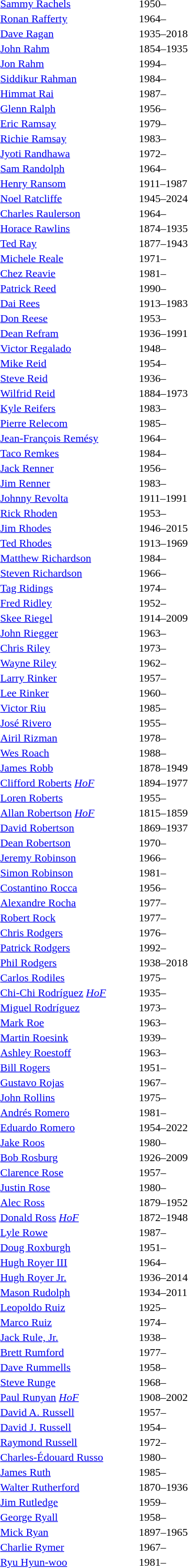<table>
<tr>
<td style="width:200px"> <a href='#'>Sammy Rachels</a></td>
<td>1950–</td>
</tr>
<tr>
<td> <a href='#'>Ronan Rafferty</a></td>
<td>1964–</td>
</tr>
<tr>
<td> <a href='#'>Dave Ragan</a></td>
<td>1935–2018</td>
</tr>
<tr>
<td> <a href='#'>John Rahm</a></td>
<td>1854–1935</td>
</tr>
<tr>
<td> <a href='#'>Jon Rahm</a></td>
<td>1994–</td>
</tr>
<tr>
<td> <a href='#'>Siddikur Rahman</a></td>
<td>1984–</td>
</tr>
<tr>
<td> <a href='#'>Himmat Rai</a></td>
<td>1987–</td>
</tr>
<tr>
<td> <a href='#'>Glenn Ralph</a></td>
<td>1956–</td>
</tr>
<tr>
<td> <a href='#'>Eric Ramsay</a></td>
<td>1979–</td>
</tr>
<tr>
<td> <a href='#'>Richie Ramsay</a></td>
<td>1983–</td>
</tr>
<tr>
<td> <a href='#'>Jyoti Randhawa</a></td>
<td>1972–</td>
</tr>
<tr>
<td> <a href='#'>Sam Randolph</a></td>
<td>1964–</td>
</tr>
<tr>
<td> <a href='#'>Henry Ransom</a></td>
<td>1911–1987</td>
</tr>
<tr>
<td> <a href='#'>Noel Ratcliffe</a></td>
<td>1945–2024</td>
</tr>
<tr>
<td> <a href='#'>Charles Raulerson</a></td>
<td>1964–</td>
</tr>
<tr>
<td> <a href='#'>Horace Rawlins</a></td>
<td>1874–1935</td>
</tr>
<tr>
<td> <a href='#'>Ted Ray</a></td>
<td>1877–1943</td>
</tr>
<tr>
<td> <a href='#'>Michele Reale</a></td>
<td>1971–</td>
</tr>
<tr>
<td> <a href='#'>Chez Reavie</a></td>
<td>1981–</td>
</tr>
<tr>
<td> <a href='#'>Patrick Reed</a></td>
<td>1990–</td>
</tr>
<tr>
<td> <a href='#'>Dai Rees</a></td>
<td>1913–1983</td>
</tr>
<tr>
<td> <a href='#'>Don Reese</a></td>
<td>1953–</td>
</tr>
<tr>
<td> <a href='#'>Dean Refram</a></td>
<td>1936–1991</td>
</tr>
<tr>
<td> <a href='#'>Victor Regalado</a></td>
<td>1948–</td>
</tr>
<tr>
<td> <a href='#'>Mike Reid</a></td>
<td>1954–</td>
</tr>
<tr>
<td> <a href='#'>Steve Reid</a></td>
<td>1936–</td>
</tr>
<tr>
<td>  <a href='#'>Wilfrid Reid</a></td>
<td>1884–1973</td>
</tr>
<tr>
<td> <a href='#'>Kyle Reifers</a></td>
<td>1983–</td>
</tr>
<tr>
<td> <a href='#'>Pierre Relecom</a></td>
<td>1985–</td>
</tr>
<tr>
<td> <a href='#'>Jean-François Remésy</a></td>
<td>1964–</td>
</tr>
<tr>
<td> <a href='#'>Taco Remkes</a></td>
<td>1984–</td>
</tr>
<tr>
<td> <a href='#'>Jack Renner</a></td>
<td>1956–</td>
</tr>
<tr>
<td> <a href='#'>Jim Renner</a></td>
<td>1983–</td>
</tr>
<tr>
<td> <a href='#'>Johnny Revolta</a></td>
<td>1911–1991</td>
</tr>
<tr>
<td> <a href='#'>Rick Rhoden</a></td>
<td>1953–</td>
</tr>
<tr>
<td> <a href='#'>Jim Rhodes</a></td>
<td>1946–2015</td>
</tr>
<tr>
<td> <a href='#'>Ted Rhodes</a></td>
<td>1913–1969</td>
</tr>
<tr>
<td> <a href='#'>Matthew Richardson</a></td>
<td>1984–</td>
</tr>
<tr>
<td> <a href='#'>Steven Richardson</a></td>
<td>1966–</td>
</tr>
<tr>
<td> <a href='#'>Tag Ridings</a></td>
<td>1974–</td>
</tr>
<tr>
<td> <a href='#'>Fred Ridley</a></td>
<td>1952–</td>
</tr>
<tr>
<td> <a href='#'>Skee Riegel</a></td>
<td>1914–2009</td>
</tr>
<tr>
<td> <a href='#'>John Riegger</a></td>
<td>1963–</td>
</tr>
<tr>
<td> <a href='#'>Chris Riley</a></td>
<td>1973–</td>
</tr>
<tr>
<td> <a href='#'>Wayne Riley</a></td>
<td>1962–</td>
</tr>
<tr>
<td> <a href='#'>Larry Rinker</a></td>
<td>1957–</td>
</tr>
<tr>
<td> <a href='#'>Lee Rinker</a></td>
<td>1960–</td>
</tr>
<tr>
<td> <a href='#'>Victor Riu</a></td>
<td>1985–</td>
</tr>
<tr>
<td> <a href='#'>José Rivero</a></td>
<td>1955–</td>
</tr>
<tr>
<td> <a href='#'>Airil Rizman</a></td>
<td>1978–</td>
</tr>
<tr>
<td> <a href='#'>Wes Roach</a></td>
<td>1988–</td>
</tr>
<tr>
<td> <a href='#'>James Robb</a></td>
<td>1878–1949</td>
</tr>
<tr>
<td> <a href='#'>Clifford Roberts</a> <em><a href='#'><span>HoF</span></a></em></td>
<td>1894–1977</td>
</tr>
<tr>
<td> <a href='#'>Loren Roberts</a></td>
<td>1955–</td>
</tr>
<tr>
<td> <a href='#'>Allan Robertson</a> <em><a href='#'><span>HoF</span></a></em></td>
<td>1815–1859</td>
</tr>
<tr>
<td> <a href='#'>David Robertson</a></td>
<td>1869–1937</td>
</tr>
<tr>
<td> <a href='#'>Dean Robertson</a></td>
<td>1970–</td>
</tr>
<tr>
<td> <a href='#'>Jeremy Robinson</a></td>
<td>1966–</td>
</tr>
<tr>
<td> <a href='#'>Simon Robinson</a></td>
<td>1981–</td>
</tr>
<tr>
<td> <a href='#'>Costantino Rocca</a></td>
<td>1956–</td>
</tr>
<tr>
<td> <a href='#'>Alexandre Rocha</a></td>
<td>1977–</td>
</tr>
<tr>
<td> <a href='#'>Robert Rock</a></td>
<td>1977–</td>
</tr>
<tr>
<td> <a href='#'>Chris Rodgers</a></td>
<td>1976–</td>
</tr>
<tr>
<td> <a href='#'>Patrick Rodgers</a></td>
<td>1992–</td>
</tr>
<tr>
<td> <a href='#'>Phil Rodgers</a></td>
<td>1938–2018</td>
</tr>
<tr>
<td> <a href='#'>Carlos Rodiles</a></td>
<td>1975–</td>
</tr>
<tr>
<td> <a href='#'>Chi-Chi Rodríguez</a> <em><a href='#'><span>HoF</span></a></em></td>
<td>1935–</td>
</tr>
<tr>
<td> <a href='#'>Miguel Rodríguez</a></td>
<td>1973–</td>
</tr>
<tr>
<td> <a href='#'>Mark Roe</a></td>
<td>1963–</td>
</tr>
<tr>
<td> <a href='#'>Martin Roesink</a></td>
<td>1939–</td>
</tr>
<tr>
<td> <a href='#'>Ashley Roestoff</a></td>
<td>1963–</td>
</tr>
<tr>
<td> <a href='#'>Bill Rogers</a></td>
<td>1951–</td>
</tr>
<tr>
<td> <a href='#'>Gustavo Rojas</a></td>
<td>1967–</td>
</tr>
<tr>
<td> <a href='#'>John Rollins</a></td>
<td>1975–</td>
</tr>
<tr>
<td> <a href='#'>Andrés Romero</a></td>
<td>1981–</td>
</tr>
<tr>
<td> <a href='#'>Eduardo Romero</a></td>
<td>1954–2022</td>
</tr>
<tr>
<td> <a href='#'>Jake Roos</a></td>
<td>1980–</td>
</tr>
<tr>
<td> <a href='#'>Bob Rosburg</a></td>
<td>1926–2009</td>
</tr>
<tr>
<td> <a href='#'>Clarence Rose</a></td>
<td>1957–</td>
</tr>
<tr>
<td> <a href='#'>Justin Rose</a></td>
<td>1980–</td>
</tr>
<tr>
<td> <a href='#'>Alec Ross</a></td>
<td>1879–1952</td>
</tr>
<tr>
<td>  <a href='#'>Donald Ross</a> <em><a href='#'><span>HoF</span></a></em></td>
<td>1872–1948</td>
</tr>
<tr>
<td> <a href='#'>Lyle Rowe</a></td>
<td>1987–</td>
</tr>
<tr>
<td> <a href='#'>Doug Roxburgh</a></td>
<td>1951–</td>
</tr>
<tr>
<td> <a href='#'>Hugh Royer III</a></td>
<td>1964–</td>
</tr>
<tr>
<td> <a href='#'>Hugh Royer Jr.</a></td>
<td>1936–2014</td>
</tr>
<tr>
<td> <a href='#'>Mason Rudolph</a></td>
<td>1934–2011</td>
</tr>
<tr>
<td> <a href='#'>Leopoldo Ruiz</a></td>
<td>1925–</td>
</tr>
<tr>
<td> <a href='#'>Marco Ruiz</a></td>
<td>1974–</td>
</tr>
<tr>
<td> <a href='#'>Jack Rule, Jr.</a></td>
<td>1938–</td>
</tr>
<tr>
<td> <a href='#'>Brett Rumford</a></td>
<td>1977–</td>
</tr>
<tr>
<td> <a href='#'>Dave Rummells</a></td>
<td>1958–</td>
</tr>
<tr>
<td> <a href='#'>Steve Runge</a></td>
<td>1968–</td>
</tr>
<tr>
<td> <a href='#'>Paul Runyan</a> <em><a href='#'><span>HoF</span></a></em></td>
<td>1908–2002</td>
</tr>
<tr>
<td> <a href='#'>David A. Russell</a></td>
<td>1957–</td>
</tr>
<tr>
<td> <a href='#'>David J. Russell</a></td>
<td>1954–</td>
</tr>
<tr>
<td> <a href='#'>Raymond Russell</a></td>
<td>1972–</td>
</tr>
<tr>
<td> <a href='#'>Charles-Édouard Russo</a></td>
<td>1980–</td>
</tr>
<tr>
<td> <a href='#'>James Ruth</a></td>
<td>1985–</td>
</tr>
<tr>
<td> <a href='#'>Walter Rutherford</a></td>
<td>1870–1936</td>
</tr>
<tr>
<td> <a href='#'>Jim Rutledge</a></td>
<td>1959–</td>
</tr>
<tr>
<td> <a href='#'>George Ryall</a></td>
<td>1958–</td>
</tr>
<tr>
<td> <a href='#'>Mick Ryan</a></td>
<td>1897–1965</td>
</tr>
<tr>
<td> <a href='#'>Charlie Rymer</a></td>
<td>1967–</td>
</tr>
<tr>
<td> <a href='#'>Ryu Hyun-woo</a></td>
<td>1981–</td>
</tr>
</table>
